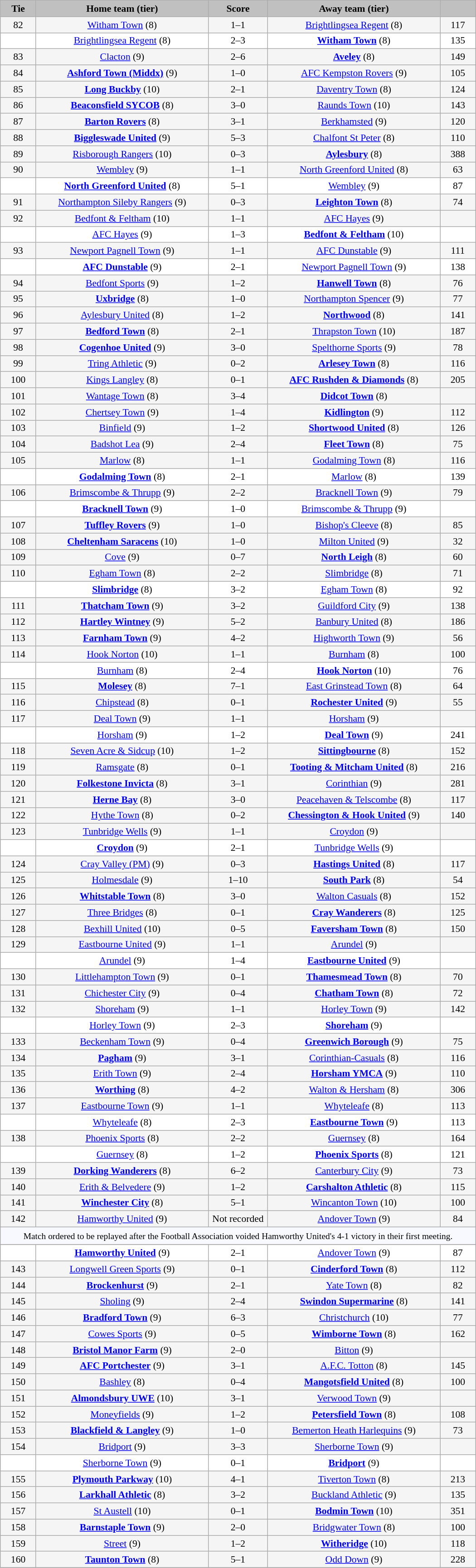<table class="wikitable" style="width: 700px; background:WhiteSmoke; text-align:center; font-size:90%">
<tr>
<td scope="col" style="width:  7.50%; background:silver;"><strong>Tie</strong></td>
<td scope="col" style="width: 36.25%; background:silver;"><strong>Home team (tier)</strong></td>
<td scope="col" style="width: 12.50%; background:silver;"><strong>Score</strong></td>
<td scope="col" style="width: 36.25%; background:silver;"><strong>Away team (tier)</strong></td>
<td scope="col" style="width:  7.50%; background:silver;"><strong></strong></td>
</tr>
<tr>
<td>82</td>
<td><a href='#'>Witham Town</a> (8)</td>
<td>1–1</td>
<td><a href='#'>Brightlingsea Regent</a> (8)</td>
<td>117</td>
</tr>
<tr style="background:white;">
<td><em></em></td>
<td><a href='#'>Brightlingsea Regent</a> (8)</td>
<td>2–3</td>
<td><strong><a href='#'>Witham Town</a></strong> (8)</td>
<td>135</td>
</tr>
<tr>
<td>83</td>
<td><a href='#'>Clacton</a> (9)</td>
<td>2–6</td>
<td><strong><a href='#'>Aveley</a></strong> (8)</td>
<td>149</td>
</tr>
<tr>
<td>84</td>
<td><strong><a href='#'>Ashford Town (Middx)</a></strong> (9)</td>
<td>1–0</td>
<td><a href='#'>AFC Kempston Rovers</a> (9)</td>
<td>105</td>
</tr>
<tr>
<td>85</td>
<td><strong><a href='#'>Long Buckby</a></strong> (10)</td>
<td>2–1</td>
<td><a href='#'>Daventry Town</a> (8)</td>
<td>124</td>
</tr>
<tr>
<td>86</td>
<td><strong><a href='#'>Beaconsfield SYCOB</a></strong> (8)</td>
<td>3–0</td>
<td><a href='#'>Raunds Town</a> (10)</td>
<td>143</td>
</tr>
<tr>
<td>87</td>
<td><strong><a href='#'>Barton Rovers</a></strong> (8)</td>
<td>3–1</td>
<td><a href='#'>Berkhamsted</a> (9)</td>
<td>120</td>
</tr>
<tr>
<td>88</td>
<td><strong><a href='#'>Biggleswade United</a></strong> (9)</td>
<td>5–3</td>
<td><a href='#'>Chalfont St Peter</a> (8)</td>
<td>110</td>
</tr>
<tr>
<td>89</td>
<td><a href='#'>Risborough Rangers</a> (10)</td>
<td>0–3</td>
<td><strong><a href='#'>Aylesbury</a></strong> (8)</td>
<td>388</td>
</tr>
<tr>
<td>90</td>
<td><a href='#'>Wembley</a> (9)</td>
<td>1–1</td>
<td><a href='#'>North Greenford United</a> (8)</td>
<td>63</td>
</tr>
<tr style="background:white;">
<td><em></em></td>
<td><strong><a href='#'>North Greenford United</a></strong> (8)</td>
<td>5–1</td>
<td><a href='#'>Wembley</a> (9)</td>
<td>87</td>
</tr>
<tr>
<td>91</td>
<td><a href='#'>Northampton Sileby Rangers</a> (9)</td>
<td>0–3</td>
<td><strong><a href='#'>Leighton Town</a></strong> (8)</td>
<td>74</td>
</tr>
<tr>
<td>92</td>
<td><a href='#'>Bedfont & Feltham</a> (10)</td>
<td>1–1</td>
<td><a href='#'>AFC Hayes</a> (9)</td>
<td></td>
</tr>
<tr style="background:white;">
<td><em></em></td>
<td><a href='#'>AFC Hayes</a> (9)</td>
<td>1–3</td>
<td><strong><a href='#'>Bedfont & Feltham</a></strong> (10)</td>
<td></td>
</tr>
<tr>
<td>93</td>
<td><a href='#'>Newport Pagnell Town</a> (9)</td>
<td>1–1</td>
<td><a href='#'>AFC Dunstable</a> (9)</td>
<td>111</td>
</tr>
<tr style="background:white;">
<td><em></em></td>
<td><strong><a href='#'>AFC Dunstable</a></strong> (9)</td>
<td>2–1</td>
<td><a href='#'>Newport Pagnell Town</a> (9)</td>
<td>138</td>
</tr>
<tr>
<td>94</td>
<td><a href='#'>Bedfont Sports</a> (9)</td>
<td>1–2</td>
<td><strong><a href='#'>Hanwell Town</a></strong> (8)</td>
<td>76</td>
</tr>
<tr>
<td>95</td>
<td><strong><a href='#'>Uxbridge</a></strong> (8)</td>
<td>1–0</td>
<td><a href='#'>Northampton Spencer</a> (9)</td>
<td>77</td>
</tr>
<tr>
<td>96</td>
<td><a href='#'>Aylesbury United</a> (8)</td>
<td>1–2</td>
<td><strong><a href='#'>Northwood</a></strong> (8)</td>
<td>141</td>
</tr>
<tr>
<td>97</td>
<td><strong><a href='#'>Bedford Town</a></strong> (8)</td>
<td>2–1</td>
<td><a href='#'>Thrapston Town</a> (10)</td>
<td>187</td>
</tr>
<tr>
<td>98</td>
<td><strong><a href='#'>Cogenhoe United</a></strong> (9)</td>
<td>3–0</td>
<td><a href='#'>Spelthorne Sports</a> (9)</td>
<td>78</td>
</tr>
<tr>
<td>99</td>
<td><a href='#'>Tring Athletic</a> (9)</td>
<td>0–2</td>
<td><strong><a href='#'>Arlesey Town</a></strong> (8)</td>
<td>116</td>
</tr>
<tr>
<td>100</td>
<td><a href='#'>Kings Langley</a> (8)</td>
<td>0–1</td>
<td><strong><a href='#'>AFC Rushden & Diamonds</a></strong> (8)</td>
<td>205</td>
</tr>
<tr>
<td>101</td>
<td><a href='#'>Wantage Town</a> (8)</td>
<td>3–4</td>
<td><strong><a href='#'>Didcot Town</a></strong> (8)</td>
<td></td>
</tr>
<tr>
<td>102</td>
<td><a href='#'>Chertsey Town</a> (9)</td>
<td>1–4</td>
<td><strong><a href='#'>Kidlington</a></strong> (9)</td>
<td>112</td>
</tr>
<tr>
<td>103</td>
<td><a href='#'>Binfield</a> (9)</td>
<td>1–2</td>
<td><strong><a href='#'>Shortwood United</a></strong> (8)</td>
<td>126</td>
</tr>
<tr>
<td>104</td>
<td><a href='#'>Badshot Lea</a> (9)</td>
<td>2–4</td>
<td><strong><a href='#'>Fleet Town</a></strong> (8)</td>
<td>75</td>
</tr>
<tr>
<td>105</td>
<td><a href='#'>Marlow</a> (8)</td>
<td>1–1</td>
<td><a href='#'>Godalming Town</a> (8)</td>
<td>116</td>
</tr>
<tr style="background:white;">
<td><em></em></td>
<td><strong><a href='#'>Godalming Town</a></strong> (8)</td>
<td>2–1 </td>
<td><a href='#'>Marlow</a> (8)</td>
<td>139</td>
</tr>
<tr>
<td>106</td>
<td><a href='#'>Brimscombe & Thrupp</a> (9)</td>
<td>2–2</td>
<td><a href='#'>Bracknell Town</a> (9)</td>
<td>79</td>
</tr>
<tr style="background:white;">
<td><em></em></td>
<td><strong><a href='#'>Bracknell Town</a></strong> (9)</td>
<td>1–0</td>
<td><a href='#'>Brimscombe & Thrupp</a> (9)</td>
<td></td>
</tr>
<tr>
<td>107</td>
<td><strong><a href='#'>Tuffley Rovers</a></strong> (9)</td>
<td>1–0</td>
<td><a href='#'>Bishop's Cleeve</a> (8)</td>
<td>85</td>
</tr>
<tr>
<td>108</td>
<td><strong><a href='#'>Cheltenham Saracens</a></strong> (10)</td>
<td>1–0</td>
<td><a href='#'>Milton United</a> (9)</td>
<td>32</td>
</tr>
<tr>
<td>109</td>
<td><a href='#'>Cove</a> (9)</td>
<td>0–7</td>
<td><strong><a href='#'>North Leigh</a></strong> (8)</td>
<td>60</td>
</tr>
<tr>
<td>110</td>
<td><a href='#'>Egham Town</a> (8)</td>
<td>2–2</td>
<td><a href='#'>Slimbridge</a> (8)</td>
<td>71</td>
</tr>
<tr style="background:white;">
<td><em></em></td>
<td><strong><a href='#'>Slimbridge</a></strong> (8)</td>
<td>3–2 </td>
<td><a href='#'>Egham Town</a> (8)</td>
<td>92</td>
</tr>
<tr>
<td>111</td>
<td><strong><a href='#'>Thatcham Town</a></strong> (9)</td>
<td>3–2</td>
<td><a href='#'>Guildford City</a> (9)</td>
<td>138</td>
</tr>
<tr>
<td>112</td>
<td><strong><a href='#'>Hartley Wintney</a></strong> (9)</td>
<td>5–2</td>
<td><a href='#'>Banbury United</a> (8)</td>
<td>186</td>
</tr>
<tr>
<td>113</td>
<td><strong><a href='#'>Farnham Town</a></strong> (9)</td>
<td>4–2</td>
<td><a href='#'>Highworth Town</a> (9)</td>
<td>56</td>
</tr>
<tr>
<td>114</td>
<td><a href='#'>Hook Norton</a> (10)</td>
<td>1–1</td>
<td><a href='#'>Burnham</a> (8)</td>
<td>100</td>
</tr>
<tr style="background:white;">
<td><em></em></td>
<td><a href='#'>Burnham</a> (8)</td>
<td>2–4 </td>
<td><strong><a href='#'>Hook Norton</a></strong> (10)</td>
<td>76</td>
</tr>
<tr>
<td>115</td>
<td><strong><a href='#'>Molesey</a></strong> (8)</td>
<td>7–1</td>
<td><a href='#'>East Grinstead Town</a> (8)</td>
<td>64</td>
</tr>
<tr>
<td>116</td>
<td><a href='#'>Chipstead</a> (8)</td>
<td>0–1</td>
<td><strong><a href='#'>Rochester United</a></strong> (9)</td>
<td>55</td>
</tr>
<tr>
<td>117</td>
<td><a href='#'>Deal Town</a> (9)</td>
<td>1–1</td>
<td><a href='#'>Horsham</a> (9)</td>
<td></td>
</tr>
<tr style="background:white;">
<td><em></em></td>
<td><a href='#'>Horsham</a> (9)</td>
<td>1–2</td>
<td><strong><a href='#'>Deal Town</a></strong> (9)</td>
<td>241</td>
</tr>
<tr>
<td>118</td>
<td><a href='#'>Seven Acre & Sidcup</a> (10)</td>
<td>1–2</td>
<td><strong><a href='#'>Sittingbourne</a></strong> (8)</td>
<td>152</td>
</tr>
<tr>
<td>119</td>
<td><a href='#'>Ramsgate</a> (8)</td>
<td>0–1</td>
<td><strong><a href='#'>Tooting & Mitcham United</a></strong> (8)</td>
<td>216</td>
</tr>
<tr>
<td>120</td>
<td><strong><a href='#'>Folkestone Invicta</a></strong> (8)</td>
<td>3–1</td>
<td><a href='#'>Corinthian</a> (9)</td>
<td>281</td>
</tr>
<tr>
<td>121</td>
<td><strong><a href='#'>Herne Bay</a></strong> (8)</td>
<td>3–0</td>
<td><a href='#'>Peacehaven & Telscombe</a> (8)</td>
<td>117</td>
</tr>
<tr>
<td>122</td>
<td><a href='#'>Hythe Town</a> (8)</td>
<td>0–2</td>
<td><strong><a href='#'>Chessington & Hook United</a></strong> (9)</td>
<td>140</td>
</tr>
<tr>
<td>123</td>
<td><a href='#'>Tunbridge Wells</a> (9)</td>
<td>1–1</td>
<td><a href='#'>Croydon</a> (9)</td>
<td></td>
</tr>
<tr style="background:white;">
<td><em></em></td>
<td><strong><a href='#'>Croydon</a></strong> (9)</td>
<td>2–1</td>
<td><a href='#'>Tunbridge Wells</a> (9)</td>
<td></td>
</tr>
<tr>
<td>124</td>
<td><a href='#'>Cray Valley (PM)</a> (9)</td>
<td>0–3</td>
<td><strong><a href='#'>Hastings United</a></strong> (8)</td>
<td>117</td>
</tr>
<tr>
<td>125</td>
<td><a href='#'>Holmesdale</a> (9)</td>
<td>1–10</td>
<td><strong><a href='#'>South Park</a></strong> (8)</td>
<td>54</td>
</tr>
<tr>
<td>126</td>
<td><strong><a href='#'>Whitstable Town</a></strong> (8)</td>
<td>3–0</td>
<td><a href='#'>Walton Casuals</a> (8)</td>
<td>152</td>
</tr>
<tr>
<td>127</td>
<td><a href='#'>Three Bridges</a> (8)</td>
<td>0–1</td>
<td><strong><a href='#'>Cray Wanderers</a></strong> (8)</td>
<td>125</td>
</tr>
<tr>
<td>128</td>
<td><a href='#'>Bexhill United</a> (10)</td>
<td>0–5</td>
<td><strong><a href='#'>Faversham Town</a></strong> (8)</td>
<td>150</td>
</tr>
<tr>
<td>129</td>
<td><a href='#'>Eastbourne United</a> (9)</td>
<td>1–1</td>
<td><a href='#'>Arundel</a> (9)</td>
<td></td>
</tr>
<tr style="background:white;">
<td><em></em></td>
<td><a href='#'>Arundel</a> (9)</td>
<td>1–4</td>
<td><strong><a href='#'>Eastbourne United</a></strong> (9)</td>
<td></td>
</tr>
<tr>
<td>130</td>
<td><a href='#'>Littlehampton Town</a> (9)</td>
<td>0–1</td>
<td><strong><a href='#'>Thamesmead Town</a></strong> (8)</td>
<td>70</td>
</tr>
<tr>
<td>131</td>
<td><a href='#'>Chichester City</a> (9)</td>
<td>0–4</td>
<td><strong><a href='#'>Chatham Town</a></strong> (8)</td>
<td>72</td>
</tr>
<tr>
<td>132</td>
<td><a href='#'>Shoreham</a> (9)</td>
<td>1–1</td>
<td><a href='#'>Horley Town</a> (9)</td>
<td>142</td>
</tr>
<tr style="background:white;">
<td><em></em></td>
<td><a href='#'>Horley Town</a> (9)</td>
<td>2–3</td>
<td><strong><a href='#'>Shoreham</a></strong> (9)</td>
<td></td>
</tr>
<tr>
<td>133</td>
<td><a href='#'>Beckenham Town</a> (9)</td>
<td>0–4</td>
<td><strong><a href='#'>Greenwich Borough</a></strong> (9)</td>
<td>75</td>
</tr>
<tr>
<td>134</td>
<td><strong><a href='#'>Pagham</a></strong> (9)</td>
<td>3–1</td>
<td><a href='#'>Corinthian-Casuals</a> (8)</td>
<td>116</td>
</tr>
<tr>
<td>135</td>
<td><a href='#'>Erith Town</a> (9)</td>
<td>2–4</td>
<td><strong><a href='#'>Horsham YMCA</a></strong> (9)</td>
<td>110</td>
</tr>
<tr>
<td>136</td>
<td><strong><a href='#'>Worthing</a></strong> (8)</td>
<td>4–2</td>
<td><a href='#'>Walton & Hersham</a> (8)</td>
<td>306</td>
</tr>
<tr>
<td>137</td>
<td><a href='#'>Eastbourne Town</a> (9)</td>
<td>1–1</td>
<td><a href='#'>Whyteleafe</a> (8)</td>
<td>113</td>
</tr>
<tr style="background:white;">
<td><em></em></td>
<td><a href='#'>Whyteleafe</a> (8)</td>
<td>2–3</td>
<td><strong><a href='#'>Eastbourne Town</a></strong> (9)</td>
<td>113</td>
</tr>
<tr>
<td>138</td>
<td><a href='#'>Phoenix Sports</a> (8)</td>
<td>2–2</td>
<td><a href='#'>Guernsey</a> (8)</td>
<td>164</td>
</tr>
<tr style="background:white;">
<td><em></em></td>
<td><a href='#'>Guernsey</a> (8)</td>
<td>1–2</td>
<td><strong><a href='#'>Phoenix Sports</a></strong> (8)</td>
<td>121</td>
</tr>
<tr>
<td>139</td>
<td><strong><a href='#'>Dorking Wanderers</a></strong> (8)</td>
<td>6–2</td>
<td><a href='#'>Canterbury City</a> (9)</td>
<td>73</td>
</tr>
<tr>
<td>140</td>
<td><a href='#'>Erith & Belvedere</a> (9)</td>
<td>1–2</td>
<td><strong><a href='#'>Carshalton Athletic</a></strong> (8)</td>
<td>115</td>
</tr>
<tr>
<td>141</td>
<td><strong><a href='#'>Winchester City</a></strong> (8)</td>
<td>5–1</td>
<td><a href='#'>Wincanton Town</a> (10)</td>
<td>100</td>
</tr>
<tr>
<td>142</td>
<td><a href='#'>Hamworthy United</a> (9)</td>
<td>Not recorded</td>
<td><a href='#'>Andover Town</a> (9)</td>
<td>84</td>
</tr>
<tr>
<td colspan="5" style="background:GhostWhite; height:20px; text-align:center; font-size:90%">Match ordered to be replayed after the Football Association voided Hamworthy United's 4-1 victory in their first meeting.</td>
</tr>
<tr>
</tr>
<tr style="background:white;">
<td><em></em></td>
<td><strong><a href='#'>Hamworthy United</a></strong> (9)</td>
<td>2–1</td>
<td><a href='#'>Andover Town</a> (9)</td>
<td>87</td>
</tr>
<tr>
<td>143</td>
<td><a href='#'>Longwell Green Sports</a> (9)</td>
<td>0–1</td>
<td><strong><a href='#'>Cinderford Town</a></strong> (8)</td>
<td>112</td>
</tr>
<tr>
<td>144</td>
<td><strong><a href='#'>Brockenhurst</a></strong> (9)</td>
<td>2–1</td>
<td><a href='#'>Yate Town</a> (8)</td>
<td>82</td>
</tr>
<tr>
<td>145</td>
<td><a href='#'>Sholing</a> (9)</td>
<td>2–4</td>
<td><strong><a href='#'>Swindon Supermarine</a></strong> (8)</td>
<td>141</td>
</tr>
<tr>
<td>146</td>
<td><strong><a href='#'>Bradford Town</a></strong> (9)</td>
<td>6–3</td>
<td><a href='#'>Christchurch</a> (10)</td>
<td>77</td>
</tr>
<tr>
<td>147</td>
<td><a href='#'>Cowes Sports</a> (9)</td>
<td>0–5</td>
<td><strong><a href='#'>Wimborne Town</a></strong> (8)</td>
<td>162</td>
</tr>
<tr>
<td>148</td>
<td><strong><a href='#'>Bristol Manor Farm</a></strong> (9)</td>
<td>2–0</td>
<td><a href='#'>Bitton</a> (9)</td>
<td></td>
</tr>
<tr>
<td>149</td>
<td><strong><a href='#'>AFC Portchester</a></strong> (9)</td>
<td>3–1</td>
<td><a href='#'>A.F.C. Totton</a> (8)</td>
<td>145</td>
</tr>
<tr>
<td>150</td>
<td><a href='#'>Bashley</a> (8)</td>
<td>0–4</td>
<td><strong><a href='#'>Mangotsfield United</a></strong> (8)</td>
<td>100</td>
</tr>
<tr>
<td>151</td>
<td><strong><a href='#'>Almondsbury UWE</a></strong> (10)</td>
<td>3–1</td>
<td><a href='#'>Verwood Town</a> (9)</td>
<td></td>
</tr>
<tr>
<td>152</td>
<td><a href='#'>Moneyfields</a> (9)</td>
<td>1–2</td>
<td><strong><a href='#'>Petersfield Town</a></strong> (8)</td>
<td>108</td>
</tr>
<tr>
<td>153</td>
<td><strong><a href='#'>Blackfield & Langley</a></strong> (9)</td>
<td>1–0</td>
<td><a href='#'>Bemerton Heath Harlequins</a> (9)</td>
<td>73</td>
</tr>
<tr>
<td>154</td>
<td><a href='#'>Bridport</a> (9)</td>
<td>3–3</td>
<td><a href='#'>Sherborne Town</a> (9)</td>
<td></td>
</tr>
<tr style="background:white;">
<td><em></em></td>
<td><a href='#'>Sherborne Town</a> (9)</td>
<td>0–1 </td>
<td><strong><a href='#'>Bridport</a></strong> (9)</td>
<td></td>
</tr>
<tr>
<td>155</td>
<td><strong><a href='#'>Plymouth Parkway</a></strong> (10)</td>
<td>4–1</td>
<td><a href='#'>Tiverton Town</a> (8)</td>
<td>213</td>
</tr>
<tr>
<td>156</td>
<td><strong><a href='#'>Larkhall Athletic</a></strong> (8)</td>
<td>3–2</td>
<td><a href='#'>Buckland Athletic</a> (9)</td>
<td>135</td>
</tr>
<tr>
<td>157</td>
<td><a href='#'>St Austell</a> (10)</td>
<td>0–1</td>
<td><strong><a href='#'>Bodmin Town</a></strong> (10)</td>
<td>351</td>
</tr>
<tr>
<td>158</td>
<td><strong><a href='#'>Barnstaple Town</a></strong> (9)</td>
<td>2–0</td>
<td><a href='#'>Bridgwater Town</a> (8)</td>
<td>100</td>
</tr>
<tr>
<td>159</td>
<td><a href='#'>Street</a> (9)</td>
<td>1–2</td>
<td><strong><a href='#'>Witheridge</a></strong> (10)</td>
<td>118</td>
</tr>
<tr>
<td>160</td>
<td><strong><a href='#'>Taunton Town</a></strong> (8)</td>
<td>5–1</td>
<td><a href='#'>Odd Down</a> (9)</td>
<td>228</td>
</tr>
<tr>
</tr>
</table>
